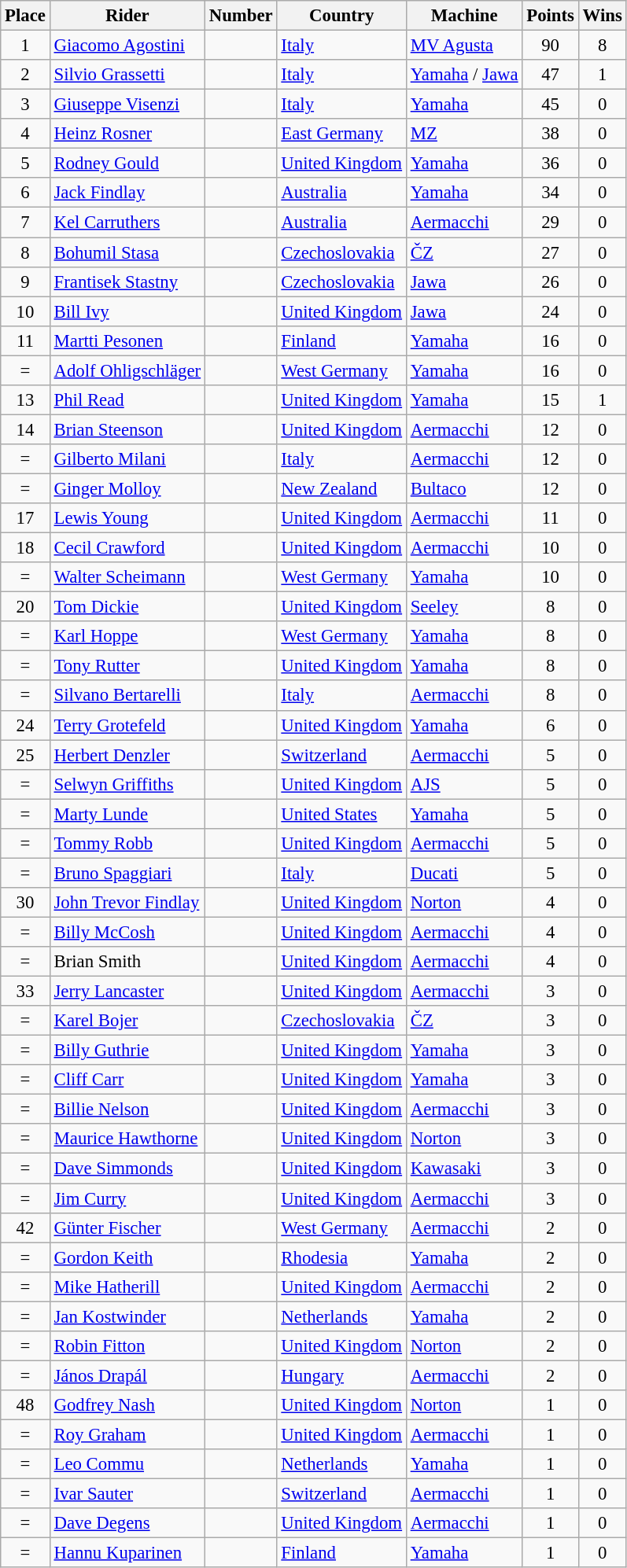<table class="wikitable" style="font-size: 95%;">
<tr>
<th>Place</th>
<th>Rider</th>
<th>Number</th>
<th>Country</th>
<th>Machine</th>
<th>Points</th>
<th>Wins</th>
</tr>
<tr>
<td align=center>1</td>
<td> <a href='#'>Giacomo Agostini</a></td>
<td></td>
<td><a href='#'>Italy</a></td>
<td><a href='#'>MV Agusta</a></td>
<td align=center>90</td>
<td align=center>8</td>
</tr>
<tr>
<td align=center>2</td>
<td> <a href='#'>Silvio Grassetti</a></td>
<td></td>
<td><a href='#'>Italy</a></td>
<td><a href='#'>Yamaha</a> / <a href='#'>Jawa</a></td>
<td align=center>47</td>
<td align=center>1</td>
</tr>
<tr>
<td align=center>3</td>
<td> <a href='#'>Giuseppe Visenzi</a></td>
<td></td>
<td><a href='#'>Italy</a></td>
<td><a href='#'>Yamaha</a></td>
<td align=center>45</td>
<td align=center>0</td>
</tr>
<tr>
<td align=center>4</td>
<td> <a href='#'>Heinz Rosner</a></td>
<td></td>
<td><a href='#'>East Germany</a></td>
<td><a href='#'>MZ</a></td>
<td align=center>38</td>
<td align=center>0</td>
</tr>
<tr>
<td align=center>5</td>
<td> <a href='#'>Rodney Gould</a></td>
<td></td>
<td><a href='#'>United Kingdom</a></td>
<td><a href='#'>Yamaha</a></td>
<td align=center>36</td>
<td align=center>0</td>
</tr>
<tr>
<td align=center>6</td>
<td> <a href='#'>Jack Findlay</a></td>
<td></td>
<td><a href='#'>Australia</a></td>
<td><a href='#'>Yamaha</a></td>
<td align=center>34</td>
<td align=center>0</td>
</tr>
<tr>
<td align=center>7</td>
<td> <a href='#'>Kel Carruthers</a></td>
<td></td>
<td><a href='#'>Australia</a></td>
<td><a href='#'>Aermacchi</a></td>
<td align=center>29</td>
<td align=center>0</td>
</tr>
<tr>
<td align=center>8</td>
<td> <a href='#'>Bohumil Stasa</a></td>
<td></td>
<td><a href='#'>Czechoslovakia</a></td>
<td><a href='#'>ČZ</a></td>
<td align=center>27</td>
<td align=center>0</td>
</tr>
<tr>
<td align=center>9</td>
<td> <a href='#'>Frantisek Stastny</a></td>
<td></td>
<td><a href='#'>Czechoslovakia</a></td>
<td><a href='#'>Jawa</a></td>
<td align=center>26</td>
<td align=center>0</td>
</tr>
<tr>
<td align=center>10</td>
<td> <a href='#'>Bill Ivy</a></td>
<td></td>
<td><a href='#'>United Kingdom</a></td>
<td><a href='#'>Jawa</a></td>
<td align=center>24</td>
<td align=center>0</td>
</tr>
<tr>
<td align=center>11</td>
<td> <a href='#'>Martti Pesonen</a></td>
<td></td>
<td><a href='#'>Finland</a></td>
<td><a href='#'>Yamaha</a></td>
<td align=center>16</td>
<td align=center>0</td>
</tr>
<tr>
<td align=center>=</td>
<td> <a href='#'>Adolf Ohligschläger</a></td>
<td></td>
<td><a href='#'>West Germany</a></td>
<td><a href='#'>Yamaha</a></td>
<td align=center>16</td>
<td align=center>0</td>
</tr>
<tr>
<td align=center>13</td>
<td> <a href='#'>Phil Read</a></td>
<td></td>
<td><a href='#'>United Kingdom</a></td>
<td><a href='#'>Yamaha</a></td>
<td align=center>15</td>
<td align=center>1</td>
</tr>
<tr>
<td align=center>14</td>
<td> <a href='#'>Brian Steenson</a></td>
<td></td>
<td><a href='#'>United Kingdom</a></td>
<td><a href='#'>Aermacchi</a></td>
<td align=center>12</td>
<td align=center>0</td>
</tr>
<tr>
<td align=center>=</td>
<td> <a href='#'>Gilberto Milani</a></td>
<td></td>
<td><a href='#'>Italy</a></td>
<td><a href='#'>Aermacchi</a></td>
<td align=center>12</td>
<td align=center>0</td>
</tr>
<tr>
<td align=center>=</td>
<td> <a href='#'>Ginger Molloy</a></td>
<td></td>
<td><a href='#'>New Zealand</a></td>
<td><a href='#'>Bultaco</a></td>
<td align=center>12</td>
<td align=center>0</td>
</tr>
<tr>
<td align=center>17</td>
<td> <a href='#'>Lewis Young</a></td>
<td></td>
<td><a href='#'>United Kingdom</a></td>
<td><a href='#'>Aermacchi</a></td>
<td align=center>11</td>
<td align=center>0</td>
</tr>
<tr>
<td align=center>18</td>
<td> <a href='#'>Cecil Crawford</a></td>
<td></td>
<td><a href='#'>United Kingdom</a></td>
<td><a href='#'>Aermacchi</a></td>
<td align=center>10</td>
<td align=center>0</td>
</tr>
<tr>
<td align=center>=</td>
<td> <a href='#'>Walter Scheimann</a></td>
<td></td>
<td><a href='#'>West Germany</a></td>
<td><a href='#'>Yamaha</a></td>
<td align=center>10</td>
<td align=center>0</td>
</tr>
<tr>
<td align=center>20</td>
<td> <a href='#'>Tom Dickie</a></td>
<td></td>
<td><a href='#'>United Kingdom</a></td>
<td><a href='#'>Seeley</a></td>
<td align=center>8</td>
<td align=center>0</td>
</tr>
<tr>
<td align=center>=</td>
<td> <a href='#'>Karl Hoppe</a></td>
<td></td>
<td><a href='#'>West Germany</a></td>
<td><a href='#'>Yamaha</a></td>
<td align=center>8</td>
<td align=center>0</td>
</tr>
<tr>
<td align=center>=</td>
<td> <a href='#'>Tony Rutter</a></td>
<td></td>
<td><a href='#'>United Kingdom</a></td>
<td><a href='#'>Yamaha</a></td>
<td align=center>8</td>
<td align=center>0</td>
</tr>
<tr>
<td align=center>=</td>
<td> <a href='#'>Silvano Bertarelli</a></td>
<td></td>
<td><a href='#'>Italy</a></td>
<td><a href='#'>Aermacchi</a></td>
<td align=center>8</td>
<td align=center>0</td>
</tr>
<tr>
<td align=center>24</td>
<td> <a href='#'>Terry Grotefeld</a></td>
<td></td>
<td><a href='#'>United Kingdom</a></td>
<td><a href='#'>Yamaha</a></td>
<td align=center>6</td>
<td align=center>0</td>
</tr>
<tr>
<td align=center>25</td>
<td> <a href='#'>Herbert Denzler</a></td>
<td></td>
<td><a href='#'>Switzerland</a></td>
<td><a href='#'>Aermacchi</a></td>
<td align=center>5</td>
<td align=center>0</td>
</tr>
<tr>
<td align=center>=</td>
<td> <a href='#'>Selwyn Griffiths</a></td>
<td></td>
<td><a href='#'>United Kingdom</a></td>
<td><a href='#'>AJS</a></td>
<td align=center>5</td>
<td align=center>0</td>
</tr>
<tr>
<td align=center>=</td>
<td> <a href='#'>Marty Lunde</a></td>
<td></td>
<td><a href='#'>United States</a></td>
<td><a href='#'>Yamaha</a></td>
<td align=center>5</td>
<td align=center>0</td>
</tr>
<tr>
<td align=center>=</td>
<td> <a href='#'>Tommy Robb</a></td>
<td></td>
<td><a href='#'>United Kingdom</a></td>
<td><a href='#'>Aermacchi</a></td>
<td align=center>5</td>
<td align=center>0</td>
</tr>
<tr>
<td align=center>=</td>
<td> <a href='#'>Bruno Spaggiari</a></td>
<td></td>
<td><a href='#'>Italy</a></td>
<td><a href='#'>Ducati</a></td>
<td align=center>5</td>
<td align=center>0</td>
</tr>
<tr>
<td align=center>30</td>
<td> <a href='#'>John Trevor Findlay</a></td>
<td></td>
<td><a href='#'>United Kingdom</a></td>
<td><a href='#'>Norton</a></td>
<td align=center>4</td>
<td align=center>0</td>
</tr>
<tr>
<td align=center>=</td>
<td> <a href='#'>Billy McCosh</a></td>
<td></td>
<td><a href='#'>United Kingdom</a></td>
<td><a href='#'>Aermacchi</a></td>
<td align=center>4</td>
<td align=center>0</td>
</tr>
<tr>
<td align=center>=</td>
<td> Brian Smith</td>
<td></td>
<td><a href='#'>United Kingdom</a></td>
<td><a href='#'>Aermacchi</a></td>
<td align=center>4</td>
<td align=center>0</td>
</tr>
<tr>
<td align=center>33</td>
<td> <a href='#'>Jerry Lancaster</a></td>
<td></td>
<td><a href='#'>United Kingdom</a></td>
<td><a href='#'>Aermacchi</a></td>
<td align=center>3</td>
<td align=center>0</td>
</tr>
<tr>
<td align=center>=</td>
<td> <a href='#'>Karel Bojer</a></td>
<td></td>
<td><a href='#'>Czechoslovakia</a></td>
<td><a href='#'>ČZ</a></td>
<td align=center>3</td>
<td align=center>0</td>
</tr>
<tr>
<td align=center>=</td>
<td> <a href='#'>Billy Guthrie</a></td>
<td></td>
<td><a href='#'>United Kingdom</a></td>
<td><a href='#'>Yamaha</a></td>
<td align=center>3</td>
<td align=center>0</td>
</tr>
<tr>
<td align=center>=</td>
<td> <a href='#'>Cliff Carr</a></td>
<td></td>
<td><a href='#'>United Kingdom</a></td>
<td><a href='#'>Yamaha</a></td>
<td align=center>3</td>
<td align=center>0</td>
</tr>
<tr>
<td align=center>=</td>
<td> <a href='#'>Billie Nelson</a></td>
<td></td>
<td><a href='#'>United Kingdom</a></td>
<td><a href='#'>Aermacchi</a></td>
<td align=center>3</td>
<td align=center>0</td>
</tr>
<tr>
<td align=center>=</td>
<td> <a href='#'>Maurice Hawthorne</a></td>
<td></td>
<td><a href='#'>United Kingdom</a></td>
<td><a href='#'>Norton</a></td>
<td align=center>3</td>
<td align=center>0</td>
</tr>
<tr>
<td align=center>=</td>
<td> <a href='#'>Dave Simmonds</a></td>
<td></td>
<td><a href='#'>United Kingdom</a></td>
<td><a href='#'>Kawasaki</a></td>
<td align=center>3</td>
<td align=center>0</td>
</tr>
<tr>
<td align=center>=</td>
<td> <a href='#'>Jim Curry</a></td>
<td></td>
<td><a href='#'>United Kingdom</a></td>
<td><a href='#'>Aermacchi</a></td>
<td align=center>3</td>
<td align=center>0</td>
</tr>
<tr>
<td align=center>42</td>
<td> <a href='#'>Günter Fischer</a></td>
<td></td>
<td><a href='#'>West Germany</a></td>
<td><a href='#'>Aermacchi</a></td>
<td align=center>2</td>
<td align=center>0</td>
</tr>
<tr>
<td align=center>=</td>
<td> <a href='#'>Gordon Keith</a></td>
<td></td>
<td><a href='#'>Rhodesia</a></td>
<td><a href='#'>Yamaha</a></td>
<td align=center>2</td>
<td align=center>0</td>
</tr>
<tr>
<td align=center>=</td>
<td> <a href='#'>Mike Hatherill</a></td>
<td></td>
<td><a href='#'>United Kingdom</a></td>
<td><a href='#'>Aermacchi</a></td>
<td align=center>2</td>
<td align=center>0</td>
</tr>
<tr>
<td align=center>=</td>
<td> <a href='#'>Jan Kostwinder</a></td>
<td></td>
<td><a href='#'>Netherlands</a></td>
<td><a href='#'>Yamaha</a></td>
<td align=center>2</td>
<td align=center>0</td>
</tr>
<tr>
<td align=center>=</td>
<td> <a href='#'>Robin Fitton</a></td>
<td></td>
<td><a href='#'>United Kingdom</a></td>
<td><a href='#'>Norton</a></td>
<td align=center>2</td>
<td align=center>0</td>
</tr>
<tr>
<td align=center>=</td>
<td> <a href='#'>János Drapál</a></td>
<td></td>
<td><a href='#'>Hungary</a></td>
<td><a href='#'>Aermacchi</a></td>
<td align=center>2</td>
<td align=center>0</td>
</tr>
<tr>
<td align=center>48</td>
<td> <a href='#'>Godfrey Nash</a></td>
<td></td>
<td><a href='#'>United Kingdom</a></td>
<td><a href='#'>Norton</a></td>
<td align=center>1</td>
<td align=center>0</td>
</tr>
<tr>
<td align=center>=</td>
<td> <a href='#'>Roy Graham</a></td>
<td></td>
<td><a href='#'>United Kingdom</a></td>
<td><a href='#'>Aermacchi</a></td>
<td align=center>1</td>
<td align=center>0</td>
</tr>
<tr>
<td align=center>=</td>
<td> <a href='#'>Leo Commu</a></td>
<td></td>
<td><a href='#'>Netherlands</a></td>
<td><a href='#'>Yamaha</a></td>
<td align=center>1</td>
<td align=center>0</td>
</tr>
<tr>
<td align=center>=</td>
<td> <a href='#'>Ivar Sauter</a></td>
<td></td>
<td><a href='#'>Switzerland</a></td>
<td><a href='#'>Aermacchi</a></td>
<td align=center>1</td>
<td align=center>0</td>
</tr>
<tr>
<td align=center>=</td>
<td> <a href='#'>Dave Degens</a></td>
<td></td>
<td><a href='#'>United Kingdom</a></td>
<td><a href='#'>Aermacchi</a></td>
<td align=center>1</td>
<td align=center>0</td>
</tr>
<tr>
<td align=center>=</td>
<td> <a href='#'>Hannu Kuparinen</a></td>
<td></td>
<td><a href='#'>Finland</a></td>
<td><a href='#'>Yamaha</a></td>
<td align=center>1</td>
<td align=center>0</td>
</tr>
</table>
